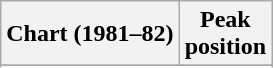<table class="wikitable sortable plainrowheaders">
<tr>
<th scope="col">Chart (1981–82)</th>
<th scope="col">Peak<br>position</th>
</tr>
<tr>
</tr>
<tr>
</tr>
</table>
